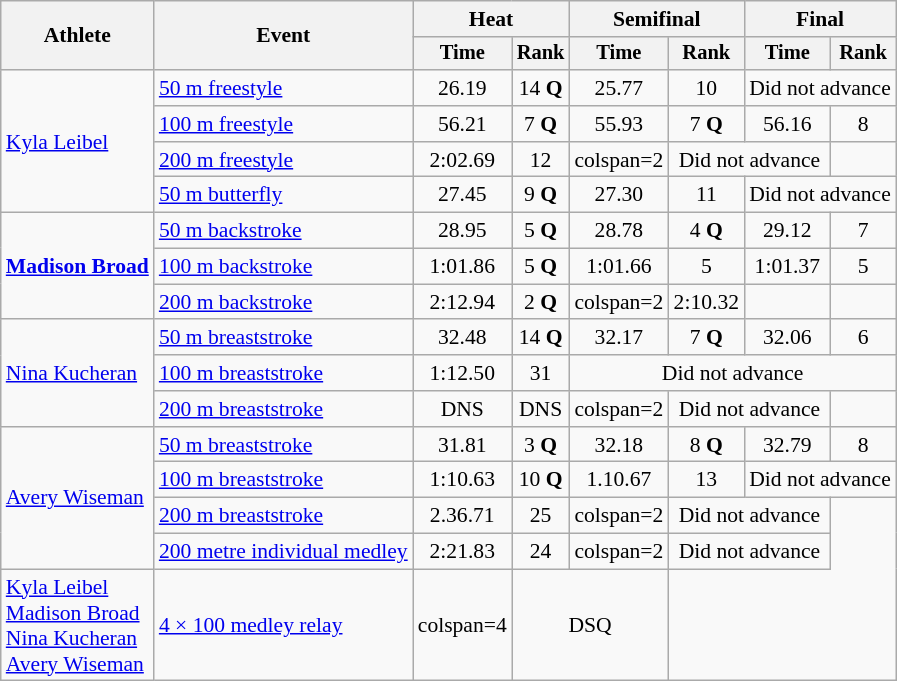<table class=wikitable style="font-size:90%">
<tr>
<th rowspan=2>Athlete</th>
<th rowspan=2>Event</th>
<th colspan="2">Heat</th>
<th colspan="2">Semifinal</th>
<th colspan="2">Final</th>
</tr>
<tr style="font-size:95%">
<th>Time</th>
<th>Rank</th>
<th>Time</th>
<th>Rank</th>
<th>Time</th>
<th>Rank</th>
</tr>
<tr align=center>
<td align=left rowspan=4><a href='#'>Kyla Leibel</a></td>
<td align=left><a href='#'>50 m freestyle</a></td>
<td>26.19</td>
<td>14 <strong>Q</strong></td>
<td>25.77</td>
<td>10</td>
<td colspan=2>Did not advance</td>
</tr>
<tr align=center>
<td align=left><a href='#'>100 m freestyle</a></td>
<td>56.21</td>
<td>7 <strong>Q</strong></td>
<td>55.93</td>
<td>7 <strong>Q</strong></td>
<td>56.16</td>
<td>8</td>
</tr>
<tr align=center>
<td align=left><a href='#'>200 m freestyle</a></td>
<td>2:02.69</td>
<td>12</td>
<td>colspan=2 </td>
<td colspan=2>Did not advance</td>
</tr>
<tr align=center>
<td align=left><a href='#'>50 m butterfly</a></td>
<td>27.45</td>
<td>9 <strong>Q</strong></td>
<td>27.30</td>
<td>11</td>
<td colspan=2>Did not advance</td>
</tr>
<tr align=center>
<td align=left rowspan=3><strong><a href='#'>Madison Broad</a></strong></td>
<td align=left><a href='#'>50 m backstroke</a></td>
<td>28.95</td>
<td>5 <strong>Q</strong></td>
<td>28.78</td>
<td>4 <strong>Q</strong></td>
<td>29.12</td>
<td>7</td>
</tr>
<tr align=center>
<td align=left><a href='#'>100 m backstroke</a></td>
<td>1:01.86</td>
<td>5 <strong>Q</strong></td>
<td>1:01.66</td>
<td>5</td>
<td>1:01.37</td>
<td>5</td>
</tr>
<tr align=center>
<td align=left><a href='#'>200 m backstroke</a></td>
<td>2:12.94</td>
<td>2 <strong>Q</strong></td>
<td>colspan=2 </td>
<td>2:10.32</td>
<td></td>
</tr>
<tr align=center>
<td align=left rowspan=3><a href='#'>Nina Kucheran</a></td>
<td align=left><a href='#'>50 m breaststroke</a></td>
<td>32.48</td>
<td>14 <strong>Q</strong></td>
<td>32.17</td>
<td>7 <strong>Q</strong></td>
<td>32.06</td>
<td>6</td>
</tr>
<tr align=center>
<td align=left><a href='#'>100 m breaststroke</a></td>
<td>1:12.50</td>
<td>31</td>
<td colspan=4>Did not advance</td>
</tr>
<tr align=center>
<td align=left><a href='#'>200 m breaststroke</a></td>
<td>DNS</td>
<td>DNS</td>
<td>colspan=2 </td>
<td colspan=2>Did not advance</td>
</tr>
<tr align=center>
<td align=left rowspan=4><a href='#'>Avery Wiseman</a></td>
<td align=left><a href='#'>50 m breaststroke</a></td>
<td>31.81</td>
<td>3 <strong>Q</strong></td>
<td>32.18</td>
<td>8 <strong>Q</strong></td>
<td>32.79</td>
<td>8</td>
</tr>
<tr align=center>
<td align=left><a href='#'>100 m breaststroke</a></td>
<td>1:10.63</td>
<td>10 <strong>Q</strong></td>
<td>1.10.67</td>
<td>13</td>
<td colspan=2>Did not advance</td>
</tr>
<tr align=center>
<td align=left><a href='#'>200 m breaststroke</a></td>
<td>2.36.71</td>
<td>25</td>
<td>colspan=2 </td>
<td colspan=2>Did not advance</td>
</tr>
<tr align=center>
<td align=left><a href='#'>200 metre individual medley</a></td>
<td>2:21.83</td>
<td>24</td>
<td>colspan=2 </td>
<td colspan=2>Did not advance</td>
</tr>
<tr align=center>
<td align=left><a href='#'>Kyla Leibel</a><br><a href='#'>Madison Broad</a><br><a href='#'>Nina Kucheran</a><br><a href='#'>Avery Wiseman</a></td>
<td align=left><a href='#'>4 × 100 medley relay</a></td>
<td>colspan=4 </td>
<td colspan=2>DSQ</td>
</tr>
</table>
